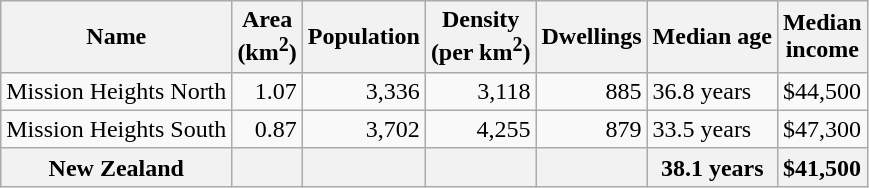<table class="wikitable">
<tr>
<th>Name</th>
<th>Area<br>(km<sup>2</sup>)</th>
<th>Population</th>
<th>Density<br>(per km<sup>2</sup>)</th>
<th>Dwellings</th>
<th>Median age</th>
<th>Median<br>income</th>
</tr>
<tr>
<td>Mission Heights North</td>
<td style="text-align:right;">1.07</td>
<td style="text-align:right;">3,336</td>
<td style="text-align:right;">3,118</td>
<td style="text-align:right;">885</td>
<td>36.8 years</td>
<td>$44,500</td>
</tr>
<tr>
<td>Mission Heights South</td>
<td style="text-align:right;">0.87</td>
<td style="text-align:right;">3,702</td>
<td style="text-align:right;">4,255</td>
<td style="text-align:right;">879</td>
<td>33.5 years</td>
<td>$47,300</td>
</tr>
<tr>
<th>New Zealand</th>
<th></th>
<th></th>
<th></th>
<th></th>
<th>38.1 years</th>
<th style="text-align:left;">$41,500</th>
</tr>
</table>
